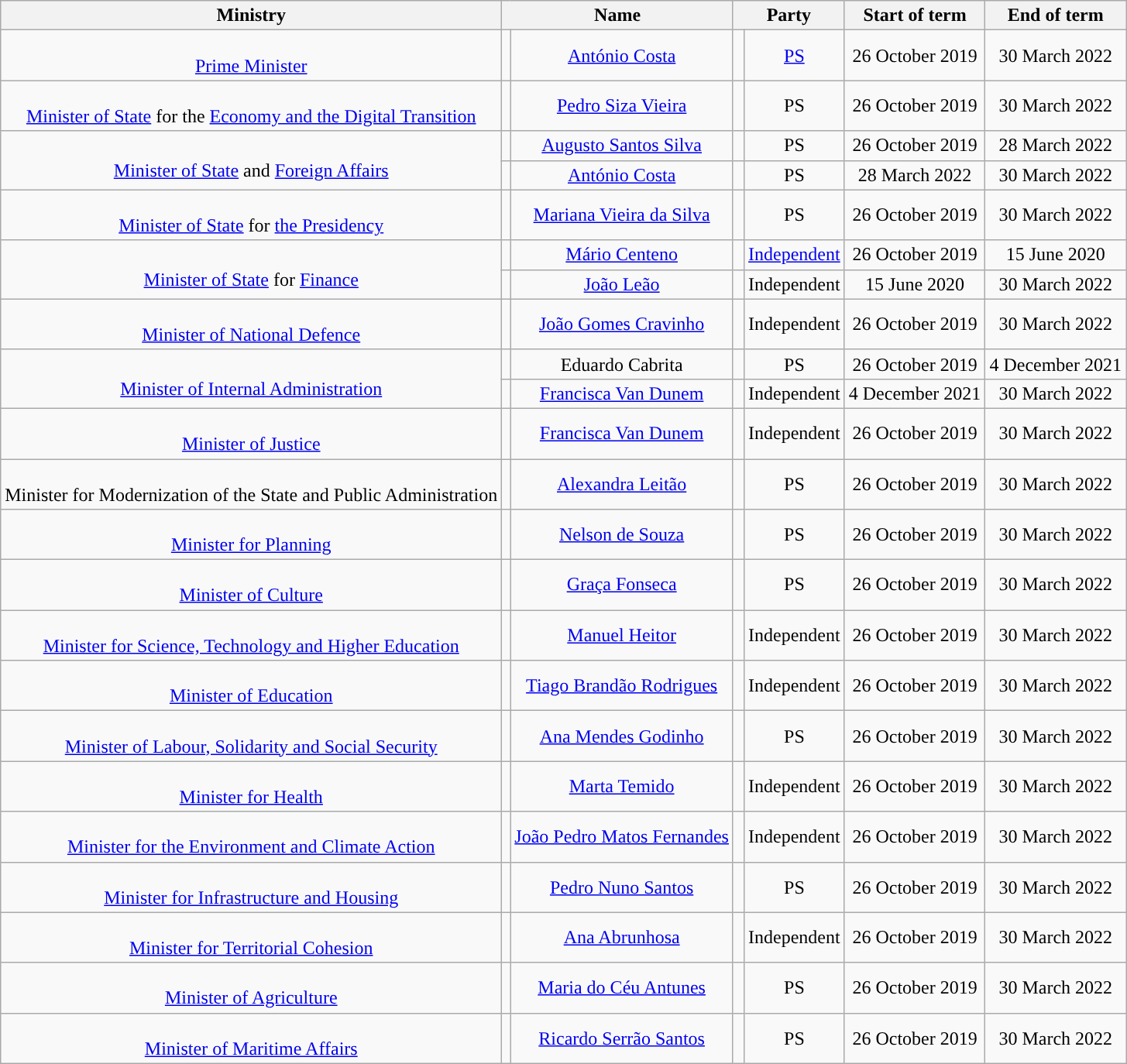<table class="wikitable" style="text-align:center">
<tr>
<th>Ministry</th>
<th colspan="2">Name</th>
<th colspan=2>Party</th>
<th>Start of term</th>
<th>End of term</th>
</tr>
<tr>
<td><br><a href='#'>Prime Minister</a></td>
<td></td>
<td><a href='#'>António Costa</a></td>
<td width=2px style="color:inherit;background:"></td>
<td><a href='#'>PS</a></td>
<td>26 October 2019</td>
<td>30 March 2022</td>
</tr>
<tr>
<td><br><a href='#'>Minister of State</a> for the <a href='#'>Economy and the Digital Transition</a></td>
<td></td>
<td><a href='#'>Pedro Siza Vieira</a></td>
<td width=2px style="color:inherit;background:"></td>
<td>PS</td>
<td>26 October 2019</td>
<td>30 March 2022</td>
</tr>
<tr>
<td rowspan="2"><br><a href='#'>Minister of State</a> and <a href='#'>Foreign Affairs</a></td>
<td></td>
<td><a href='#'>Augusto Santos Silva</a></td>
<td width=2px style="color:inherit;background:"></td>
<td>PS</td>
<td>26 October 2019</td>
<td>28 March 2022</td>
</tr>
<tr>
<td></td>
<td><a href='#'>António Costa</a></td>
<td width=2px style="color:inherit;background:"></td>
<td>PS</td>
<td>28 March 2022</td>
<td>30 March 2022</td>
</tr>
<tr>
<td><br><a href='#'>Minister of State</a> for <a href='#'>the Presidency</a></td>
<td></td>
<td><a href='#'>Mariana Vieira da Silva</a></td>
<td width=2px style="color:inherit;background:"></td>
<td>PS</td>
<td>26 October 2019</td>
<td>30 March 2022</td>
</tr>
<tr>
<td rowspan="2"><br><a href='#'>Minister of State</a> for <a href='#'>Finance</a></td>
<td></td>
<td><a href='#'>Mário Centeno</a></td>
<td width="2px" style="background:"></td>
<td><a href='#'>Independent</a></td>
<td>26 October 2019</td>
<td>15 June 2020</td>
</tr>
<tr>
<td></td>
<td><a href='#'>João Leão</a></td>
<td width="2px" style="background:"></td>
<td>Independent</td>
<td>15 June 2020</td>
<td>30 March 2022</td>
</tr>
<tr>
<td><br><a href='#'>Minister of National Defence</a></td>
<td></td>
<td><a href='#'>João Gomes Cravinho</a></td>
<td width="2px" style="background:"></td>
<td>Independent</td>
<td>26 October 2019</td>
<td>30 March 2022</td>
</tr>
<tr>
<td rowspan="2"><br><a href='#'>Minister of Internal Administration</a></td>
<td></td>
<td>Eduardo Cabrita</td>
<td width="2px" style="background:"></td>
<td>PS</td>
<td>26 October 2019</td>
<td>4 December 2021</td>
</tr>
<tr>
<td></td>
<td><a href='#'>Francisca Van Dunem</a></td>
<td width="2px" style="background:"></td>
<td>Independent</td>
<td>4 December 2021</td>
<td>30 March 2022</td>
</tr>
<tr>
<td><br><a href='#'>Minister of Justice</a></td>
<td></td>
<td><a href='#'>Francisca Van Dunem</a></td>
<td width="2px" style="background:"></td>
<td>Independent</td>
<td>26 October 2019</td>
<td>30 March 2022</td>
</tr>
<tr>
<td><br>Minister for Modernization of the State and Public Administration</td>
<td></td>
<td><a href='#'>Alexandra Leitão</a></td>
<td width="2px" style="background:"></td>
<td>PS</td>
<td>26 October 2019</td>
<td>30 March 2022</td>
</tr>
<tr>
<td><br><a href='#'>Minister for Planning</a></td>
<td></td>
<td><a href='#'>Nelson de Souza</a></td>
<td width="2px" style="background:"></td>
<td>PS</td>
<td>26 October 2019</td>
<td>30 March 2022</td>
</tr>
<tr>
<td><br><a href='#'>Minister of Culture</a></td>
<td></td>
<td><a href='#'>Graça Fonseca</a></td>
<td width="2px" style="background:"></td>
<td>PS</td>
<td>26 October 2019</td>
<td>30 March 2022</td>
</tr>
<tr>
<td><br><a href='#'>Minister for Science, Technology and Higher Education</a></td>
<td></td>
<td><a href='#'>Manuel Heitor</a></td>
<td width="2px" style="background:"></td>
<td>Independent</td>
<td>26 October 2019</td>
<td>30 March 2022</td>
</tr>
<tr>
<td><br><a href='#'>Minister of Education</a></td>
<td></td>
<td><a href='#'>Tiago Brandão Rodrigues</a></td>
<td width="2px" style="background:"></td>
<td>Independent</td>
<td>26 October 2019</td>
<td>30 March 2022</td>
</tr>
<tr>
<td><br><a href='#'>Minister of Labour, Solidarity and Social Security</a></td>
<td></td>
<td><a href='#'>Ana Mendes Godinho</a></td>
<td width="2px" style="background:"></td>
<td>PS</td>
<td>26 October 2019</td>
<td>30 March 2022</td>
</tr>
<tr>
<td><br><a href='#'>Minister for Health</a></td>
<td></td>
<td><a href='#'>Marta Temido</a></td>
<td width="2px" style="background:"></td>
<td>Independent</td>
<td>26 October 2019</td>
<td>30 March 2022</td>
</tr>
<tr>
<td><br><a href='#'>Minister for the Environment and Climate Action</a></td>
<td></td>
<td><a href='#'>João Pedro Matos Fernandes</a></td>
<td width="2px" style="background:"></td>
<td>Independent</td>
<td>26 October 2019</td>
<td>30 March 2022</td>
</tr>
<tr>
<td><br><a href='#'>Minister for Infrastructure and Housing</a></td>
<td></td>
<td><a href='#'>Pedro Nuno Santos</a></td>
<td width="2px" style="background:"></td>
<td>PS</td>
<td>26 October 2019</td>
<td>30 March 2022</td>
</tr>
<tr>
<td><br><a href='#'>Minister for Territorial Cohesion</a></td>
<td></td>
<td><a href='#'>Ana Abrunhosa</a></td>
<td width="2px" style="background:"></td>
<td>Independent</td>
<td>26 October 2019</td>
<td>30 March 2022</td>
</tr>
<tr>
<td><br><a href='#'>Minister of Agriculture</a></td>
<td></td>
<td><a href='#'>Maria do Céu Antunes</a></td>
<td width="2px" style="background:"></td>
<td>PS</td>
<td>26 October 2019</td>
<td>30 March 2022</td>
</tr>
<tr>
<td><br><a href='#'>Minister of Maritime Affairs</a></td>
<td></td>
<td><a href='#'>Ricardo Serrão Santos</a></td>
<td width="2px" style="background:"></td>
<td>PS</td>
<td>26 October 2019</td>
<td>30 March 2022</td>
</tr>
</table>
